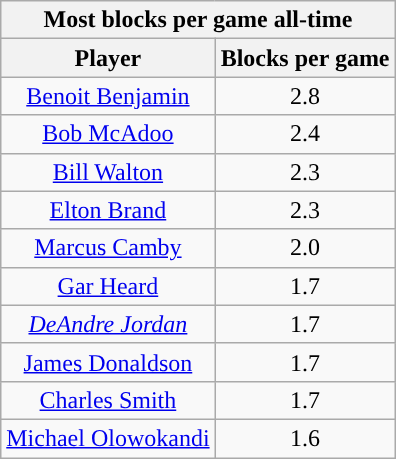<table class="wikitable sortable" style="text-align:center">
<tr>
<th colspan="2">Most blocks per game all-time</th>
</tr>
<tr>
<th>Player</th>
<th>Blocks per game</th>
</tr>
<tr>
<td><a href='#'>Benoit Benjamin</a></td>
<td>2.8</td>
</tr>
<tr>
<td><a href='#'>Bob McAdoo</a></td>
<td>2.4</td>
</tr>
<tr>
<td><a href='#'>Bill Walton</a></td>
<td>2.3</td>
</tr>
<tr>
<td><a href='#'>Elton Brand</a></td>
<td>2.3</td>
</tr>
<tr>
<td><a href='#'>Marcus Camby</a></td>
<td>2.0</td>
</tr>
<tr>
<td><a href='#'>Gar Heard</a></td>
<td>1.7</td>
</tr>
<tr>
<td><em><a href='#'>DeAndre Jordan</a></em></td>
<td>1.7</td>
</tr>
<tr>
<td><a href='#'>James Donaldson</a></td>
<td>1.7</td>
</tr>
<tr>
<td><a href='#'>Charles Smith</a></td>
<td>1.7</td>
</tr>
<tr>
<td><a href='#'>Michael Olowokandi</a></td>
<td>1.6</td>
</tr>
</table>
